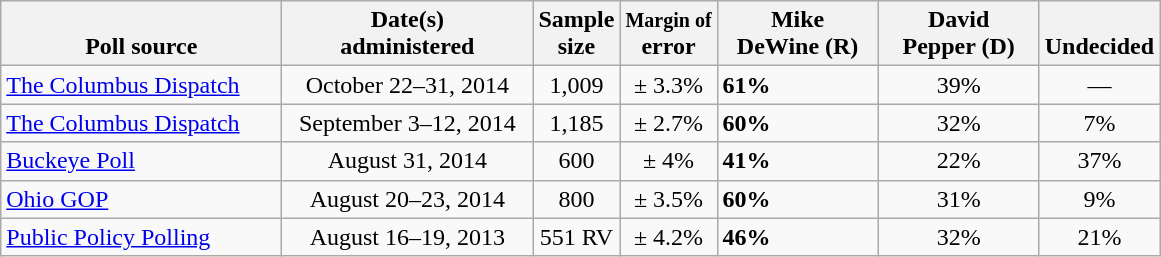<table class="wikitable">
<tr valign= bottom>
<th style="width:180px;">Poll source</th>
<th style="width:160px;">Date(s)<br>administered</th>
<th class=small>Sample<br>size</th>
<th><small>Margin of</small><br>error</th>
<th style="width:100px;">Mike<br>DeWine (R)</th>
<th style="width:100px;">David<br>Pepper (D)</th>
<th>Undecided</th>
</tr>
<tr>
<td><a href='#'>The Columbus Dispatch</a></td>
<td align=center>October 22–31, 2014</td>
<td align=center>1,009</td>
<td align=center>± 3.3%</td>
<td><strong>61%</strong></td>
<td align=center>39%</td>
<td align=center>—</td>
</tr>
<tr>
<td><a href='#'>The Columbus Dispatch</a></td>
<td align=center>September 3–12, 2014</td>
<td align=center>1,185</td>
<td align=center>± 2.7%</td>
<td><strong>60%</strong></td>
<td align=center>32%</td>
<td align=center>7%</td>
</tr>
<tr>
<td><a href='#'>Buckeye Poll</a></td>
<td align=center>August 31, 2014</td>
<td align=center>600</td>
<td align=center>± 4%</td>
<td><strong>41%</strong></td>
<td align=center>22%</td>
<td align=center>37%</td>
</tr>
<tr>
<td><a href='#'>Ohio GOP</a></td>
<td align=center>August 20–23, 2014</td>
<td align=center>800</td>
<td align=center>± 3.5%</td>
<td><strong>60%</strong></td>
<td align=center>31%</td>
<td align=center>9%</td>
</tr>
<tr>
<td><a href='#'>Public Policy Polling</a></td>
<td align=center>August 16–19, 2013</td>
<td align=center>551 RV</td>
<td align=center>± 4.2%</td>
<td><strong>46%</strong></td>
<td align=center>32%</td>
<td align=center>21%</td>
</tr>
</table>
